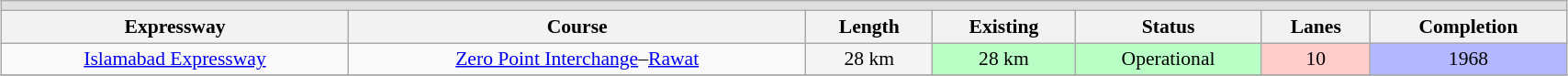<table class="wikitable" style="margin:auto; font-size:90%; align:center; text-align:center; width:90%">
<tr>
<td colspan="12" bgcolor="#E0E0E0"></td>
</tr>
<tr>
<th>Expressway</th>
<th>Course</th>
<th>Length</th>
<th>Existing</th>
<th>Status</th>
<th>Lanes</th>
<th>Completion</th>
</tr>
<tr>
<td><a href='#'>Islamabad Expressway</a></td>
<td><a href='#'>Zero Point Interchange</a>–<a href='#'>Rawat</a></td>
<td bgcolor="#F5F5F5">28 km</td>
<td bgcolor="#B9FFC5">28 km</td>
<td bgcolor="#B9FFC5">Operational</td>
<td bgcolor="#FFCBCB">10</td>
<td bgcolor="#B3B7FF">1968</td>
</tr>
<tr>
</tr>
</table>
